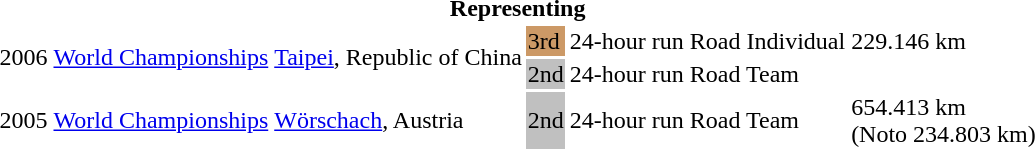<table>
<tr>
<th colspan="6">Representing </th>
</tr>
<tr>
<td rowspan=2>2006</td>
<td rowspan=2><a href='#'>World Championships</a></td>
<td rowspan=2><a href='#'>Taipei</a>, Republic of China</td>
<td bgcolor="#cc9966">3rd</td>
<td>24-hour run Road Individual</td>
<td>229.146 km</td>
</tr>
<tr>
<td bgcolor="silver">2nd</td>
<td>24-hour run Road Team</td>
<td></td>
</tr>
<tr>
<td>2005</td>
<td><a href='#'>World Championships</a></td>
<td><a href='#'>Wörschach</a>, Austria</td>
<td bgcolor="silver">2nd</td>
<td>24-hour run Road Team</td>
<td>654.413 km<br>(Noto 234.803 km)</td>
</tr>
</table>
